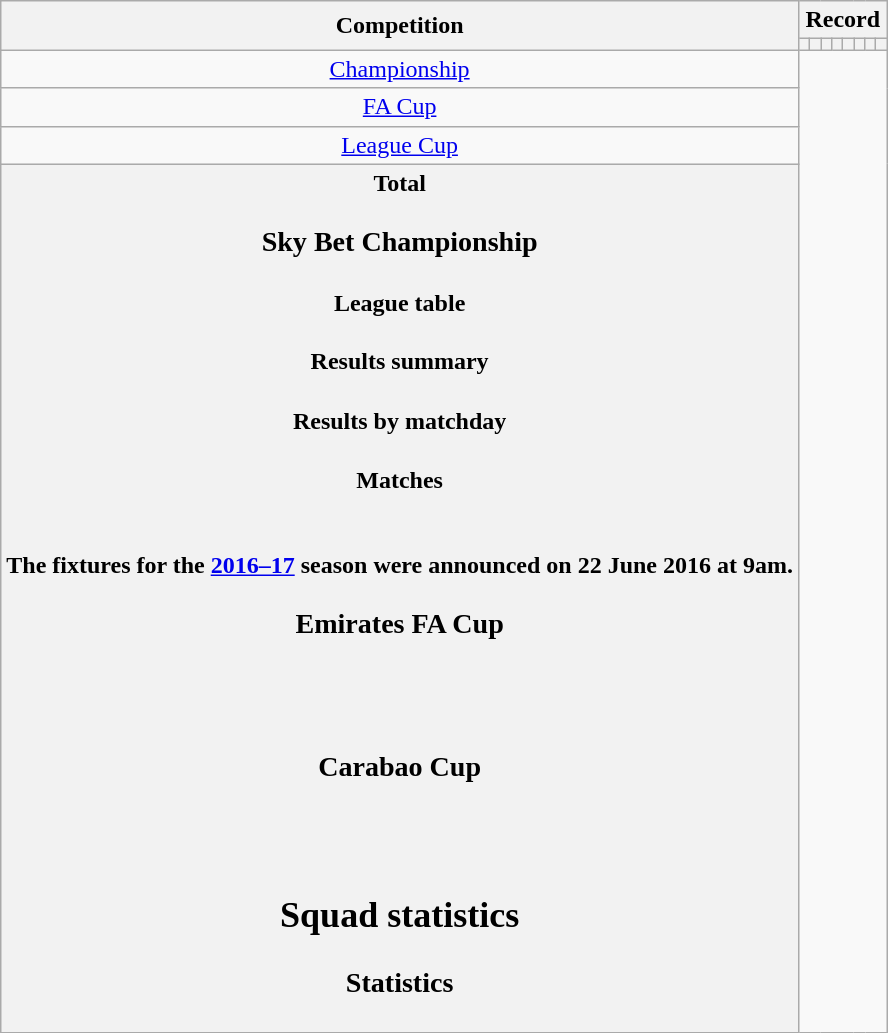<table class="wikitable" style="text-align: center">
<tr>
<th rowspan=2>Competition</th>
<th colspan=8>Record</th>
</tr>
<tr>
<th></th>
<th></th>
<th></th>
<th></th>
<th></th>
<th></th>
<th></th>
<th></th>
</tr>
<tr>
<td><a href='#'>Championship</a><br></td>
</tr>
<tr>
<td><a href='#'>FA Cup</a><br></td>
</tr>
<tr>
<td><a href='#'>League Cup</a><br></td>
</tr>
<tr>
<th>Total<br>
<h3>Sky Bet Championship</h3><h4>League table</h4><h4>Results summary</h4>
<h4>Results by matchday</h4>
<h4>Matches</h4>

<br>The fixtures for the <a href='#'>2016–17</a> season were announced on 22 June 2016 at 9am.<br>












































<h3>Emirates FA Cup</h3><br>

<br><h3>Carabao Cup</h3><br>

<br>

<h2>Squad statistics</h2><h3>Statistics</h3>













































</th>
</tr>
</table>
